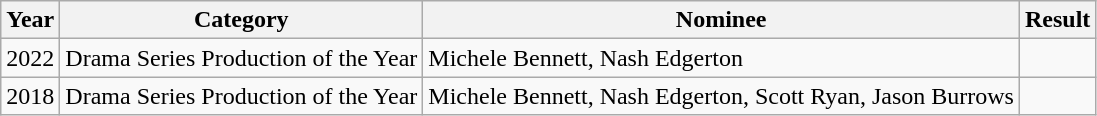<table class="wikitable">
<tr>
<th>Year</th>
<th>Category</th>
<th>Nominee</th>
<th>Result</th>
</tr>
<tr>
<td>2022</td>
<td>Drama Series Production of the Year</td>
<td Michele Bennett, Nash Edgerton, Blue-Tongue Films, Pariah Productions>Michele Bennett, Nash Edgerton</td>
<td></td>
</tr>
<tr>
<td>2018</td>
<td>Drama Series Production of the Year</td>
<td>Michele Bennett, Nash Edgerton, Scott Ryan, Jason Burrows</td>
<td></td>
</tr>
</table>
